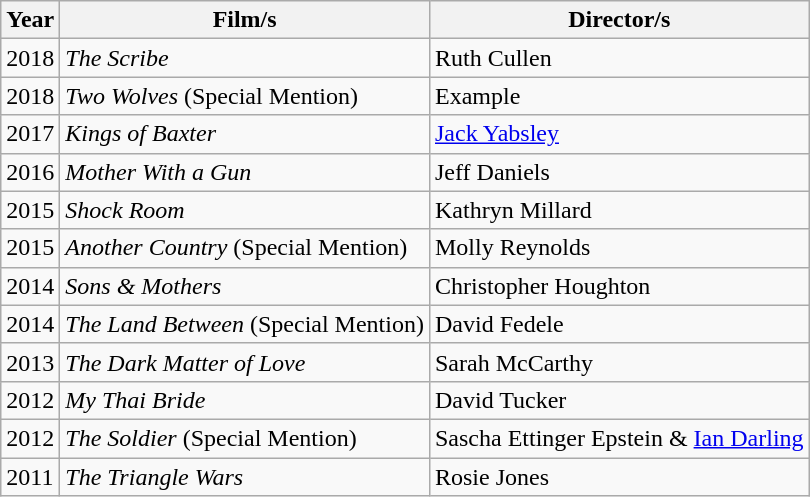<table class="wikitable">
<tr>
<th>Year</th>
<th>Film/s</th>
<th>Director/s</th>
</tr>
<tr>
<td>2018</td>
<td><em>The Scribe</em></td>
<td>Ruth Cullen</td>
</tr>
<tr>
<td>2018</td>
<td><em>Two Wolves</em> (Special Mention)</td>
<td>Example</td>
</tr>
<tr>
<td>2017</td>
<td><em>Kings of Baxter</em></td>
<td><a href='#'>Jack Yabsley</a></td>
</tr>
<tr>
<td>2016</td>
<td><em>Mother With a Gun</em></td>
<td>Jeff Daniels</td>
</tr>
<tr>
<td>2015</td>
<td><em>Shock Room</em></td>
<td>Kathryn Millard</td>
</tr>
<tr>
<td>2015</td>
<td><em>Another Country</em> (Special Mention)</td>
<td>Molly Reynolds</td>
</tr>
<tr>
<td>2014</td>
<td><em>Sons & Mothers</em></td>
<td>Christopher Houghton</td>
</tr>
<tr>
<td>2014</td>
<td><em>The Land Between</em> (Special Mention)</td>
<td>David Fedele</td>
</tr>
<tr>
<td>2013</td>
<td><em>The Dark Matter of Love</em></td>
<td>Sarah McCarthy</td>
</tr>
<tr>
<td>2012</td>
<td><em>My Thai Bride</em></td>
<td>David Tucker</td>
</tr>
<tr>
<td>2012</td>
<td><em>The Soldier</em> (Special Mention)</td>
<td>Sascha Ettinger Epstein & <a href='#'>Ian Darling</a></td>
</tr>
<tr>
<td>2011</td>
<td><em>The Triangle Wars</em></td>
<td>Rosie Jones</td>
</tr>
</table>
